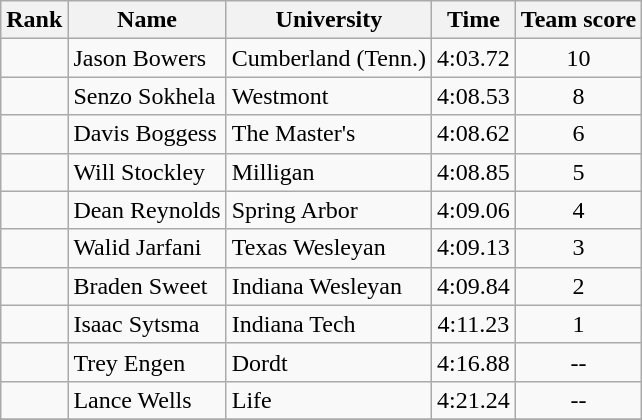<table class="wikitable sortable" style="text-align:center">
<tr>
<th>Rank</th>
<th>Name</th>
<th>University</th>
<th>Time</th>
<th>Team score</th>
</tr>
<tr>
<td></td>
<td align=left>Jason Bowers</td>
<td align="left">Cumberland (Tenn.)</td>
<td>4:03.72</td>
<td>10</td>
</tr>
<tr>
<td></td>
<td align=left>Senzo Sokhela</td>
<td align="left">Westmont</td>
<td>4:08.53</td>
<td>8</td>
</tr>
<tr>
<td></td>
<td align=left>Davis Boggess</td>
<td align="left">The Master's</td>
<td>4:08.62</td>
<td>6</td>
</tr>
<tr>
<td></td>
<td align=left>Will Stockley</td>
<td align="left">Milligan</td>
<td>4:08.85</td>
<td>5</td>
</tr>
<tr>
<td></td>
<td align=left>Dean Reynolds</td>
<td align="left">Spring Arbor</td>
<td>4:09.06</td>
<td>4</td>
</tr>
<tr>
<td></td>
<td align=left>Walid Jarfani</td>
<td align="left">Texas Wesleyan</td>
<td>4:09.13</td>
<td>3</td>
</tr>
<tr>
<td></td>
<td align=left>Braden Sweet</td>
<td align="left">Indiana Wesleyan</td>
<td>4:09.84</td>
<td>2</td>
</tr>
<tr>
<td></td>
<td align=left>Isaac Sytsma</td>
<td align="left">Indiana Tech</td>
<td>4:11.23</td>
<td>1</td>
</tr>
<tr>
<td></td>
<td align=left>Trey Engen</td>
<td align="left">Dordt</td>
<td>4:16.88</td>
<td>--</td>
</tr>
<tr>
<td></td>
<td align=left>Lance Wells</td>
<td align="left">Life</td>
<td>4:21.24</td>
<td>--</td>
</tr>
<tr>
</tr>
</table>
